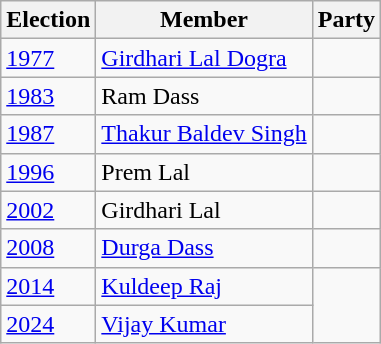<table class="wikitable sortable">
<tr>
<th>Election</th>
<th>Member</th>
<th colspan=2>Party</th>
</tr>
<tr>
<td><a href='#'>1977</a></td>
<td><a href='#'>Girdhari Lal Dogra</a></td>
<td></td>
</tr>
<tr>
<td><a href='#'>1983</a></td>
<td>Ram Dass</td>
</tr>
<tr>
<td><a href='#'>1987</a></td>
<td><a href='#'>Thakur Baldev Singh</a></td>
<td></td>
</tr>
<tr>
<td><a href='#'>1996</a></td>
<td>Prem Lal</td>
</tr>
<tr>
<td><a href='#'>2002</a></td>
<td>Girdhari Lal</td>
<td></td>
</tr>
<tr>
<td><a href='#'>2008</a></td>
<td><a href='#'>Durga Dass</a></td>
<td></td>
</tr>
<tr>
<td><a href='#'>2014</a></td>
<td><a href='#'>Kuldeep Raj</a></td>
</tr>
<tr>
<td><a href='#'>2024</a></td>
<td><a href='#'>Vijay Kumar</a></td>
</tr>
</table>
